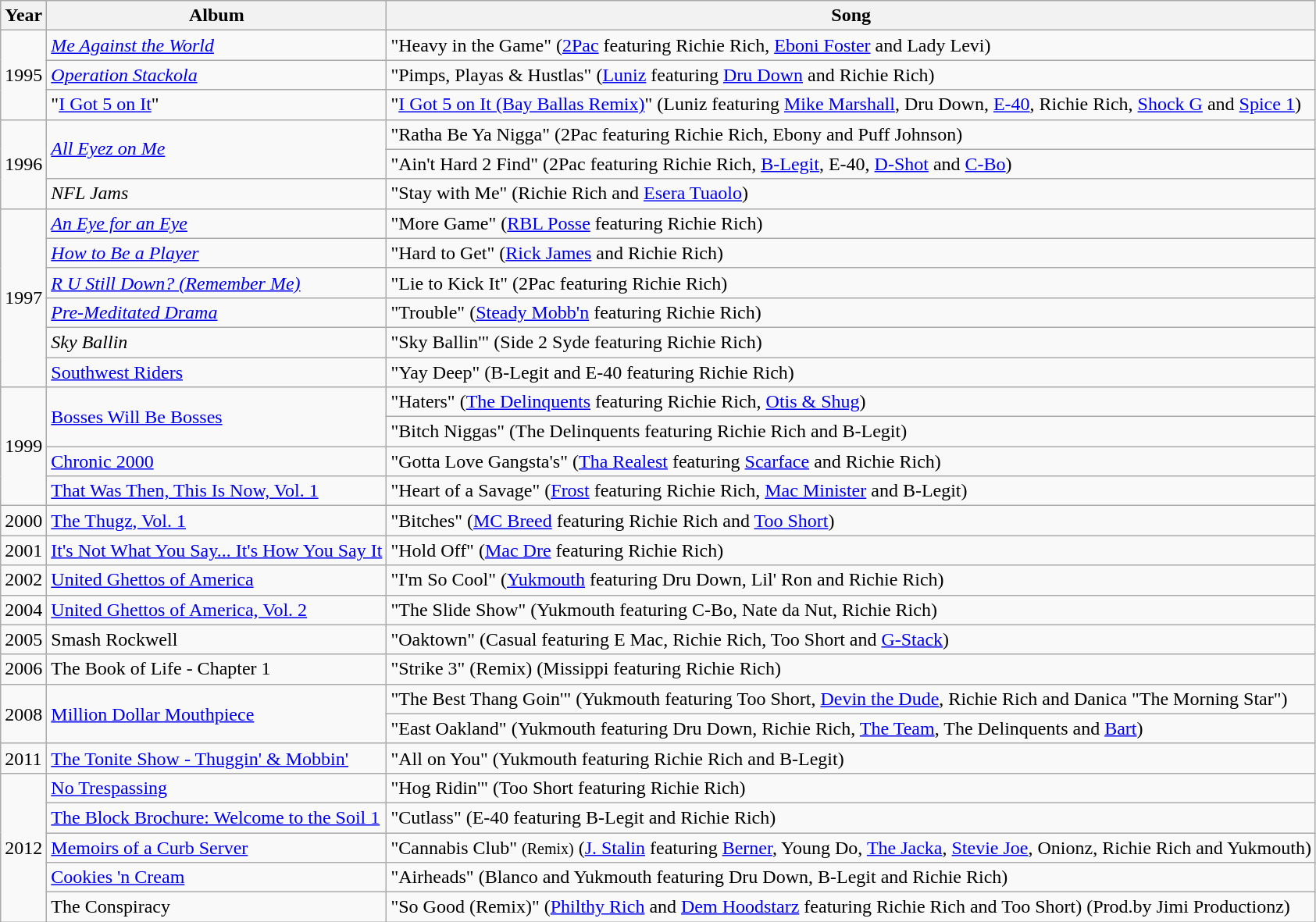<table class="wikitable">
<tr>
<th>Year</th>
<th>Album</th>
<th>Song</th>
</tr>
<tr>
<td rowspan="3">1995</td>
<td><em><a href='#'>Me Against the World</a></em></td>
<td>"Heavy in the Game" (<a href='#'>2Pac</a> featuring Richie Rich, <a href='#'>Eboni Foster</a> and Lady Levi)</td>
</tr>
<tr>
<td><em><a href='#'>Operation Stackola</a></em></td>
<td>"Pimps, Playas & Hustlas" (<a href='#'>Luniz</a> featuring <a href='#'>Dru Down</a> and Richie Rich)</td>
</tr>
<tr>
<td>"<a href='#'>I Got 5 on It</a>"</td>
<td>"<a href='#'>I Got 5 on It (Bay Ballas Remix)</a>" (Luniz featuring <a href='#'>Mike Marshall</a>, Dru Down, <a href='#'>E-40</a>, Richie Rich, <a href='#'>Shock G</a> and <a href='#'>Spice 1</a>)</td>
</tr>
<tr>
<td rowspan="3">1996</td>
<td rowspan="2"><em><a href='#'>All Eyez on Me</a></em></td>
<td>"Ratha Be Ya Nigga" (2Pac featuring Richie Rich, Ebony and Puff Johnson)</td>
</tr>
<tr>
<td>"Ain't Hard 2 Find" (2Pac featuring Richie Rich, <a href='#'>B-Legit</a>, E-40, <a href='#'>D-Shot</a> and <a href='#'>C-Bo</a>)</td>
</tr>
<tr>
<td><em>NFL Jams</em></td>
<td>"Stay with Me" (Richie Rich and <a href='#'>Esera Tuaolo</a>)</td>
</tr>
<tr>
<td rowspan="6">1997</td>
<td><em><a href='#'>An Eye for an Eye</a></em></td>
<td>"More Game" (<a href='#'>RBL Posse</a> featuring Richie Rich)</td>
</tr>
<tr>
<td><em><a href='#'>How to Be a Player</a></em></td>
<td>"Hard to Get" (<a href='#'>Rick James</a> and Richie Rich)</td>
</tr>
<tr>
<td><em><a href='#'>R U Still Down? (Remember Me)</a></em></td>
<td>"Lie to Kick It" (2Pac featuring Richie Rich)</td>
</tr>
<tr>
<td><em><a href='#'>Pre-Meditated Drama</a></em></td>
<td>"Trouble" (<a href='#'>Steady Mobb'n</a> featuring Richie Rich)</td>
</tr>
<tr>
<td><em>Sky Ballin<strong></td>
<td>"Sky Ballin'" (Side 2 Syde featuring Richie Rich)</td>
</tr>
<tr>
<td></em><a href='#'>Southwest Riders</a><em></td>
<td>"Yay Deep" (B-Legit and E-40 featuring Richie Rich)</td>
</tr>
<tr>
<td rowspan="4">1999</td>
<td rowspan="2"></em><a href='#'>Bosses Will Be Bosses</a><em></td>
<td>"Haters"  (<a href='#'>The Delinquents</a> featuring Richie Rich, <a href='#'>Otis & Shug</a>)</td>
</tr>
<tr>
<td>"Bitch Niggas"  (The Delinquents featuring Richie Rich and B-Legit)</td>
</tr>
<tr>
<td></em><a href='#'>Chronic 2000</a><em></td>
<td>"Gotta Love Gangsta's" (<a href='#'>Tha Realest</a> featuring <a href='#'>Scarface</a> and Richie Rich)</td>
</tr>
<tr>
<td></em><a href='#'>That Was Then, This Is Now, Vol. 1</a><em></td>
<td>"Heart of a Savage" (<a href='#'>Frost</a> featuring Richie Rich, <a href='#'>Mac Minister</a> and B-Legit)</td>
</tr>
<tr>
<td rowspan="1">2000</td>
<td></em><a href='#'>The Thugz, Vol. 1</a><em></td>
<td>"Bitches" (<a href='#'>MC Breed</a> featuring Richie Rich and <a href='#'>Too Short</a>)</td>
</tr>
<tr>
<td rowspan="1">2001</td>
<td></em><a href='#'>It's Not What You Say... It's How You Say It</a><em></td>
<td>"Hold Off" (<a href='#'>Mac Dre</a> featuring Richie Rich)</td>
</tr>
<tr>
<td rowspan="1">2002</td>
<td></em><a href='#'>United Ghettos of America</a><em></td>
<td>"I'm So Cool" (<a href='#'>Yukmouth</a> featuring Dru Down, Lil' Ron and Richie Rich)</td>
</tr>
<tr>
<td rowspan="1">2004</td>
<td></em><a href='#'>United Ghettos of America, Vol. 2</a><em></td>
<td>"The Slide Show" (Yukmouth featuring C-Bo, Nate da Nut, Richie Rich)</td>
</tr>
<tr>
<td rowspan="1">2005</td>
<td></em>Smash Rockwell<em></td>
<td>"Oaktown" (Casual featuring E Mac, Richie Rich, Too Short and <a href='#'>G-Stack</a>)</td>
</tr>
<tr>
<td rowspan="1">2006</td>
<td></em>The Book of Life - Chapter 1<em></td>
<td>"Strike 3" (Remix) (Missippi featuring Richie Rich)</td>
</tr>
<tr>
<td rowspan="2">2008</td>
<td rowspan="2"></em><a href='#'>Million Dollar Mouthpiece</a><em></td>
<td>"The Best Thang Goin'" (Yukmouth featuring Too Short, <a href='#'>Devin the Dude</a>, Richie Rich and Danica "The Morning Star")</td>
</tr>
<tr>
<td>"East Oakland" (Yukmouth featuring Dru Down, Richie Rich, <a href='#'>The Team</a>, The Delinquents and <a href='#'>Bart</a>)</td>
</tr>
<tr>
<td rowspan="1">2011</td>
<td></em><a href='#'>The Tonite Show - Thuggin' & Mobbin'</a><em></td>
<td>"All on You" (Yukmouth featuring Richie Rich and B-Legit)</td>
</tr>
<tr>
<td rowspan="5">2012</td>
<td></em><a href='#'>No Trespassing</a><em></td>
<td>"Hog Ridin'" (Too Short featuring Richie Rich)</td>
</tr>
<tr>
<td></em><a href='#'>The Block Brochure: Welcome to the Soil 1</a><em></td>
<td>"Cutlass" (E-40 featuring B-Legit and Richie Rich)</td>
</tr>
<tr>
<td></em><a href='#'>Memoirs of a Curb Server</a><em></td>
<td>"Cannabis Club" <small>(Remix)</small> (<a href='#'>J. Stalin</a> featuring <a href='#'>Berner</a>, Young Do, <a href='#'>The Jacka</a>, <a href='#'>Stevie Joe</a>, Onionz, Richie Rich and Yukmouth)</td>
</tr>
<tr>
<td></em><a href='#'>Cookies 'n Cream</a><em></td>
<td>"Airheads" (Blanco and Yukmouth featuring Dru Down, B-Legit and Richie Rich)</td>
</tr>
<tr>
<td></em>The Conspiracy<em></td>
<td>"So Good (Remix)" (<a href='#'>Philthy Rich</a> and <a href='#'>Dem Hoodstarz</a> featuring Richie Rich and Too Short)  (Prod.by Jimi Productionz)</td>
</tr>
</table>
